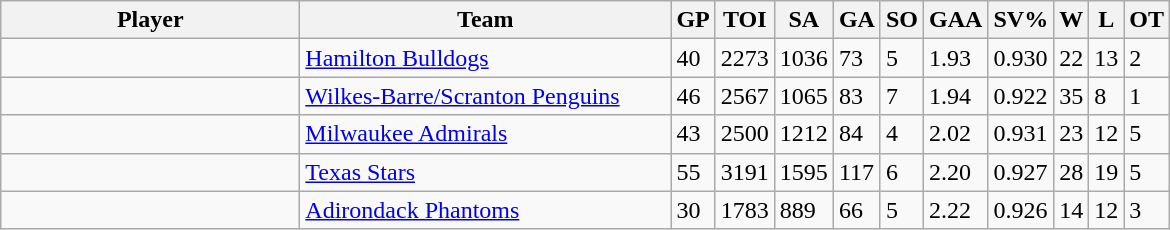<table class="wikitable sortable">
<tr>
<th style="width:12em">Player</th>
<th style="width:15em">Team</th>
<th>GP</th>
<th>TOI</th>
<th>SA</th>
<th>GA</th>
<th>SO</th>
<th>GAA</th>
<th>SV%</th>
<th>W</th>
<th>L</th>
<th>OT</th>
</tr>
<tr>
<td></td>
<td><a href='#'>Hamilton Bulldogs</a></td>
<td>40</td>
<td>2273</td>
<td>1036</td>
<td>73</td>
<td>5</td>
<td>1.93</td>
<td>0.930</td>
<td>22</td>
<td>13</td>
<td>2</td>
</tr>
<tr>
<td></td>
<td><a href='#'>Wilkes-Barre/Scranton Penguins</a></td>
<td>46</td>
<td>2567</td>
<td>1065</td>
<td>83</td>
<td>7</td>
<td>1.94</td>
<td>0.922</td>
<td>35</td>
<td>8</td>
<td>1</td>
</tr>
<tr>
<td></td>
<td><a href='#'>Milwaukee Admirals</a></td>
<td>43</td>
<td>2500</td>
<td>1212</td>
<td>84</td>
<td>4</td>
<td>2.02</td>
<td>0.931</td>
<td>23</td>
<td>12</td>
<td>5</td>
</tr>
<tr>
<td></td>
<td><a href='#'>Texas Stars</a></td>
<td>55</td>
<td>3191</td>
<td>1595</td>
<td>117</td>
<td>6</td>
<td>2.20</td>
<td>0.927</td>
<td>28</td>
<td>19</td>
<td>5</td>
</tr>
<tr>
<td></td>
<td><a href='#'>Adirondack Phantoms</a></td>
<td>30</td>
<td>1783</td>
<td>889</td>
<td>66</td>
<td>5</td>
<td>2.22</td>
<td>0.926</td>
<td>14</td>
<td>12</td>
<td>3</td>
</tr>
</table>
